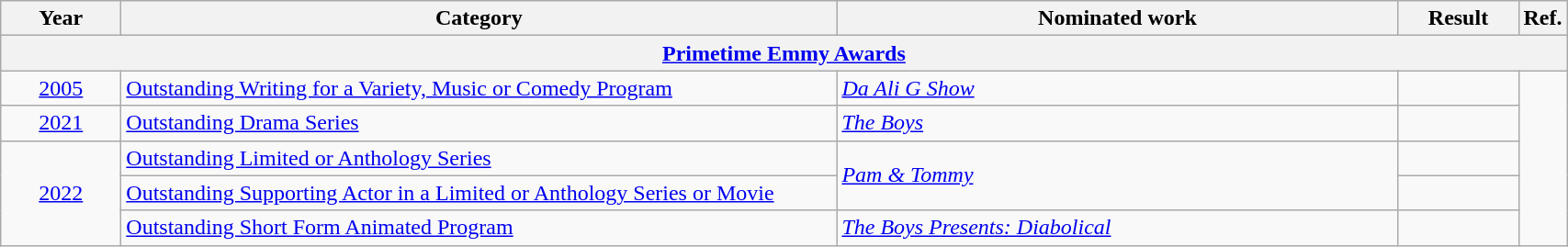<table class=wikitable>
<tr>
<th scope="col" style="width:5em;">Year</th>
<th scope="col" style="width:32em;">Category</th>
<th scope="col" style="width:25em;">Nominated work</th>
<th scope="col" style="width:5em;">Result</th>
<th>Ref.</th>
</tr>
<tr>
<th colspan="5"><a href='#'>Primetime Emmy Awards</a></th>
</tr>
<tr>
<td style="text-align:center;"><a href='#'>2005</a></td>
<td><a href='#'>Outstanding Writing for a Variety, Music or Comedy Program</a></td>
<td><em><a href='#'>Da Ali G Show</a></em></td>
<td></td>
<td rowspan="5" align="center"> <br></td>
</tr>
<tr>
<td style="text-align:center;"><a href='#'>2021</a></td>
<td><a href='#'>Outstanding Drama Series</a></td>
<td><em><a href='#'>The Boys</a></em></td>
<td></td>
</tr>
<tr>
<td style="text-align:center;" rowspan="3"><a href='#'>2022</a></td>
<td><a href='#'>Outstanding Limited or Anthology Series</a></td>
<td rowspan="2"><em><a href='#'>Pam & Tommy</a></em></td>
<td></td>
</tr>
<tr>
<td><a href='#'>Outstanding Supporting Actor in a Limited or Anthology Series or Movie</a></td>
<td></td>
</tr>
<tr>
<td><a href='#'>Outstanding Short Form Animated Program</a></td>
<td><em><a href='#'>The Boys Presents: Diabolical</a></em></td>
<td></td>
</tr>
</table>
